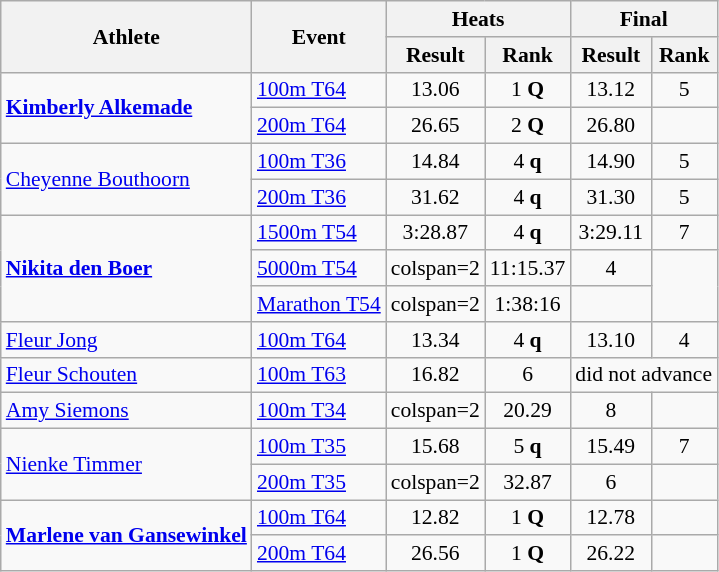<table class=wikitable style="font-size:90%">
<tr>
<th rowspan="2">Athlete</th>
<th rowspan="2">Event</th>
<th colspan="2">Heats</th>
<th colspan="3">Final</th>
</tr>
<tr>
<th>Result</th>
<th>Rank</th>
<th>Result</th>
<th>Rank</th>
</tr>
<tr align=center>
<td align=left rowspan=2><strong><a href='#'>Kimberly Alkemade</a></strong></td>
<td align=left><a href='#'>100m T64</a></td>
<td>13.06</td>
<td>1 <strong>Q</strong></td>
<td>13.12</td>
<td>5</td>
</tr>
<tr align=center>
<td align=left><a href='#'>200m T64</a></td>
<td>26.65</td>
<td>2 <strong>Q</strong></td>
<td>26.80</td>
<td></td>
</tr>
<tr align=center>
<td align=left rowspan=2><a href='#'>Cheyenne Bouthoorn</a></td>
<td align=left><a href='#'>100m T36</a></td>
<td>14.84</td>
<td>4 <strong>q</strong></td>
<td>14.90</td>
<td>5</td>
</tr>
<tr align=center>
<td align=left><a href='#'>200m T36</a></td>
<td>31.62</td>
<td>4 <strong>q</strong></td>
<td>31.30</td>
<td>5</td>
</tr>
<tr align=center>
<td align=left rowspan=3><strong><a href='#'>Nikita den Boer</a></strong></td>
<td align=left><a href='#'>1500m T54</a></td>
<td>3:28.87</td>
<td>4 <strong>q</strong></td>
<td>3:29.11</td>
<td>7</td>
</tr>
<tr align=center>
<td align=left><a href='#'>5000m T54</a></td>
<td>colspan=2 </td>
<td>11:15.37</td>
<td>4</td>
</tr>
<tr align=center>
<td align=left><a href='#'>Marathon T54</a></td>
<td>colspan=2 </td>
<td>1:38:16</td>
<td></td>
</tr>
<tr align=center>
<td align=left><a href='#'>Fleur Jong</a></td>
<td align=left><a href='#'>100m T64</a></td>
<td>13.34</td>
<td>4 <strong>q</strong></td>
<td>13.10</td>
<td>4</td>
</tr>
<tr align=center>
<td align=left><a href='#'>Fleur Schouten</a></td>
<td align=left><a href='#'>100m T63</a></td>
<td>16.82</td>
<td>6</td>
<td colspan=2>did not advance</td>
</tr>
<tr align=center>
<td align=left><a href='#'>Amy Siemons</a></td>
<td align=left><a href='#'>100m T34</a></td>
<td>colspan=2 </td>
<td>20.29</td>
<td>8</td>
</tr>
<tr align=center>
<td align=left rowspan=2><a href='#'>Nienke Timmer</a></td>
<td align=left><a href='#'>100m T35</a></td>
<td>15.68</td>
<td>5 <strong>q</strong></td>
<td>15.49</td>
<td>7</td>
</tr>
<tr align=center>
<td align=left><a href='#'>200m T35</a></td>
<td>colspan=2 </td>
<td>32.87</td>
<td>6</td>
</tr>
<tr align=center>
<td align=left rowspan=2><strong><a href='#'>Marlene van Gansewinkel</a></strong></td>
<td align=left><a href='#'>100m T64</a></td>
<td>12.82 </td>
<td>1 <strong>Q</strong></td>
<td>12.78 </td>
<td></td>
</tr>
<tr align=center>
<td align=left><a href='#'>200m T64</a></td>
<td>26.56</td>
<td>1 <strong>Q</strong></td>
<td>26.22 </td>
<td></td>
</tr>
</table>
